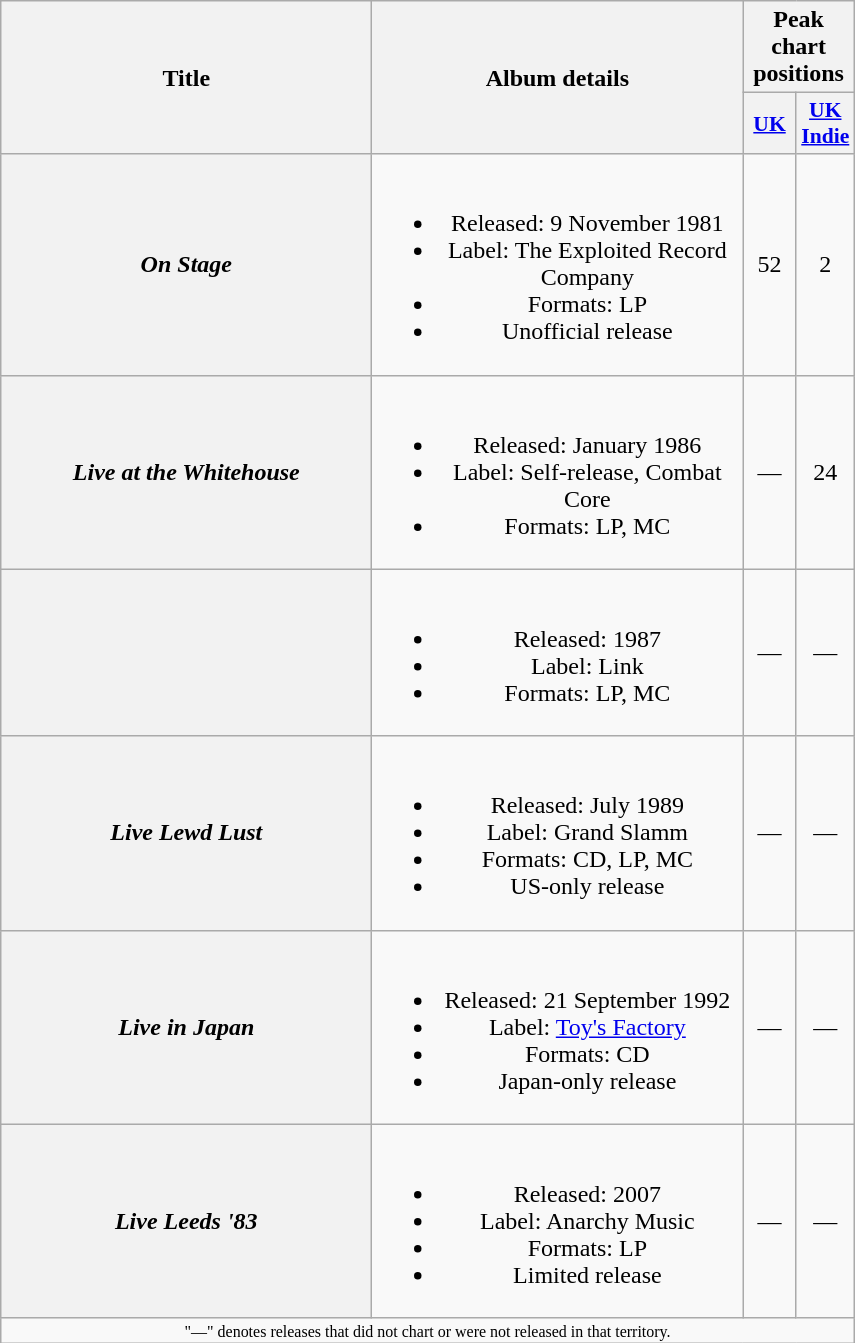<table class="wikitable plainrowheaders" style="text-align:center;">
<tr>
<th rowspan="2" scope="col" style="width:15em;">Title</th>
<th rowspan="2" scope="col" style="width:15em;">Album details</th>
<th colspan="2">Peak chart positions</th>
</tr>
<tr>
<th scope="col" style="width:2em;font-size:90%;"><a href='#'>UK</a><br></th>
<th scope="col" style="width:2em;font-size:90%;"><a href='#'>UK Indie</a><br></th>
</tr>
<tr>
<th scope="row"><em>On Stage</em></th>
<td><br><ul><li>Released: 9 November 1981</li><li>Label: The Exploited Record Company</li><li>Formats: LP</li><li>Unofficial release</li></ul></td>
<td>52</td>
<td>2</td>
</tr>
<tr>
<th scope="row"><em>Live at the Whitehouse</em></th>
<td><br><ul><li>Released: January 1986</li><li>Label: Self-release, Combat Core</li><li>Formats: LP, MC</li></ul></td>
<td>—</td>
<td>24</td>
</tr>
<tr>
<th scope="row"><em></em></th>
<td><br><ul><li>Released: 1987</li><li>Label: Link</li><li>Formats: LP, MC</li></ul></td>
<td>—</td>
<td>—</td>
</tr>
<tr>
<th scope="row"><em>Live Lewd Lust</em></th>
<td><br><ul><li>Released: July 1989</li><li>Label: Grand Slamm</li><li>Formats: CD, LP, MC</li><li>US-only release</li></ul></td>
<td>—</td>
<td>—</td>
</tr>
<tr>
<th scope="row"><em>Live in Japan</em></th>
<td><br><ul><li>Released: 21 September 1992</li><li>Label: <a href='#'>Toy's Factory</a></li><li>Formats: CD</li><li>Japan-only release</li></ul></td>
<td>—</td>
<td>—</td>
</tr>
<tr>
<th scope="row"><em>Live Leeds '83</em></th>
<td><br><ul><li>Released: 2007</li><li>Label: Anarchy Music</li><li>Formats: LP</li><li>Limited release</li></ul></td>
<td>—</td>
<td>—</td>
</tr>
<tr>
<td colspan="4" style="font-size:8pt">"—" denotes releases that did not chart or were not released in that territory.</td>
</tr>
</table>
